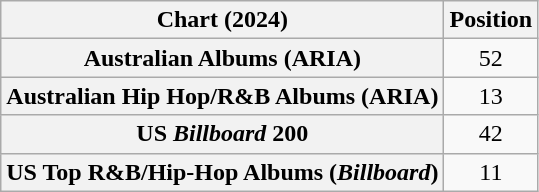<table class="wikitable sortable plainrowheaders" style="text-align:center">
<tr>
<th scope="col">Chart (2024)</th>
<th scope="col">Position</th>
</tr>
<tr>
<th scope="row">Australian Albums (ARIA)</th>
<td>52</td>
</tr>
<tr>
<th scope="row">Australian Hip Hop/R&B Albums (ARIA)</th>
<td>13</td>
</tr>
<tr>
<th scope="row">US <em>Billboard</em> 200</th>
<td>42</td>
</tr>
<tr>
<th scope="row">US Top R&B/Hip-Hop Albums (<em>Billboard</em>)</th>
<td>11</td>
</tr>
</table>
